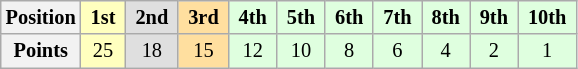<table class="wikitable" style="font-size:85%; text-align:center">
<tr>
<th>Position</th>
<td style="background:#FFFFBF;"> <strong>1st</strong> </td>
<td style="background:#DFDFDF;"> <strong>2nd</strong> </td>
<td style="background:#FFDF9F;"> <strong>3rd</strong> </td>
<td style="background:#DFFFDF;"> <strong>4th</strong> </td>
<td style="background:#DFFFDF;"> <strong>5th</strong> </td>
<td style="background:#DFFFDF;"> <strong>6th</strong> </td>
<td style="background:#DFFFDF;"> <strong>7th</strong> </td>
<td style="background:#DFFFDF;"> <strong>8th</strong> </td>
<td style="background:#DFFFDF;"> <strong>9th</strong> </td>
<td style="background:#DFFFDF;"> <strong>10th</strong> </td>
</tr>
<tr>
<th>Points</th>
<td style="background:#FFFFBF;">25</td>
<td style="background:#DFDFDF;">18</td>
<td style="background:#FFDF9F;">15</td>
<td style="background:#DFFFDF;">12</td>
<td style="background:#DFFFDF;">10</td>
<td style="background:#DFFFDF;">8</td>
<td style="background:#DFFFDF;">6</td>
<td style="background:#DFFFDF;">4</td>
<td style="background:#DFFFDF;">2</td>
<td style="background:#DFFFDF;">1</td>
</tr>
</table>
